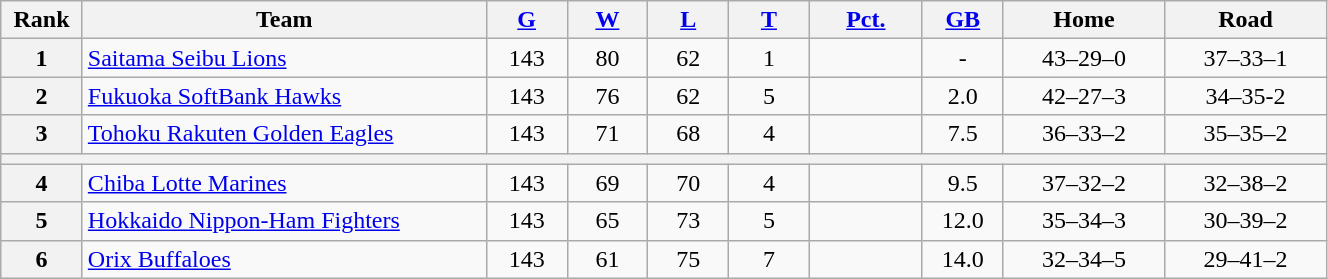<table class="wikitable plainrowheaders" width="70%" style="text-align:center;">
<tr>
<th scope="col" width="5%">Rank</th>
<th scope="col" width="25%">Team</th>
<th scope="col" width="5%"><a href='#'>G</a></th>
<th scope="col" width="5%"><a href='#'>W</a></th>
<th scope="col" width="5%"><a href='#'>L</a></th>
<th scope="col" width="5%"><a href='#'>T</a></th>
<th scope="col" width="7%"><a href='#'>Pct.</a></th>
<th scope="col" width="5%"><a href='#'>GB</a></th>
<th scope="col" width="10%">Home</th>
<th scope="col" width="10%">Road</th>
</tr>
<tr>
<th>1</th>
<td style="text-align:left;"><a href='#'>Saitama Seibu Lions</a></td>
<td>143</td>
<td>80</td>
<td>62</td>
<td>1</td>
<td></td>
<td>-</td>
<td>43–29–0</td>
<td>37–33–1</td>
</tr>
<tr>
<th>2</th>
<td style="text-align:left;"><a href='#'>Fukuoka SoftBank Hawks</a></td>
<td>143</td>
<td>76</td>
<td>62</td>
<td>5</td>
<td></td>
<td>2.0</td>
<td>42–27–3</td>
<td>34–35-2</td>
</tr>
<tr>
<th>3</th>
<td style="text-align:left;"><a href='#'>Tohoku Rakuten Golden Eagles</a></td>
<td>143</td>
<td>71</td>
<td>68</td>
<td>4</td>
<td></td>
<td>7.5</td>
<td>36–33–2</td>
<td>35–35–2</td>
</tr>
<tr>
<th colspan="10"></th>
</tr>
<tr>
<th>4</th>
<td style="text-align:left;"><a href='#'>Chiba Lotte Marines</a></td>
<td>143</td>
<td>69</td>
<td>70</td>
<td>4</td>
<td></td>
<td>9.5</td>
<td>37–32–2</td>
<td>32–38–2</td>
</tr>
<tr>
<th>5</th>
<td style="text-align:left;"><a href='#'>Hokkaido Nippon-Ham Fighters</a></td>
<td>143</td>
<td>65</td>
<td>73</td>
<td>5</td>
<td></td>
<td>12.0</td>
<td>35–34–3</td>
<td>30–39–2</td>
</tr>
<tr>
<th>6</th>
<td style="text-align:left;"><a href='#'>Orix Buffaloes</a></td>
<td>143</td>
<td>61</td>
<td>75</td>
<td>7</td>
<td></td>
<td>14.0</td>
<td>32–34–5</td>
<td>29–41–2</td>
</tr>
</table>
